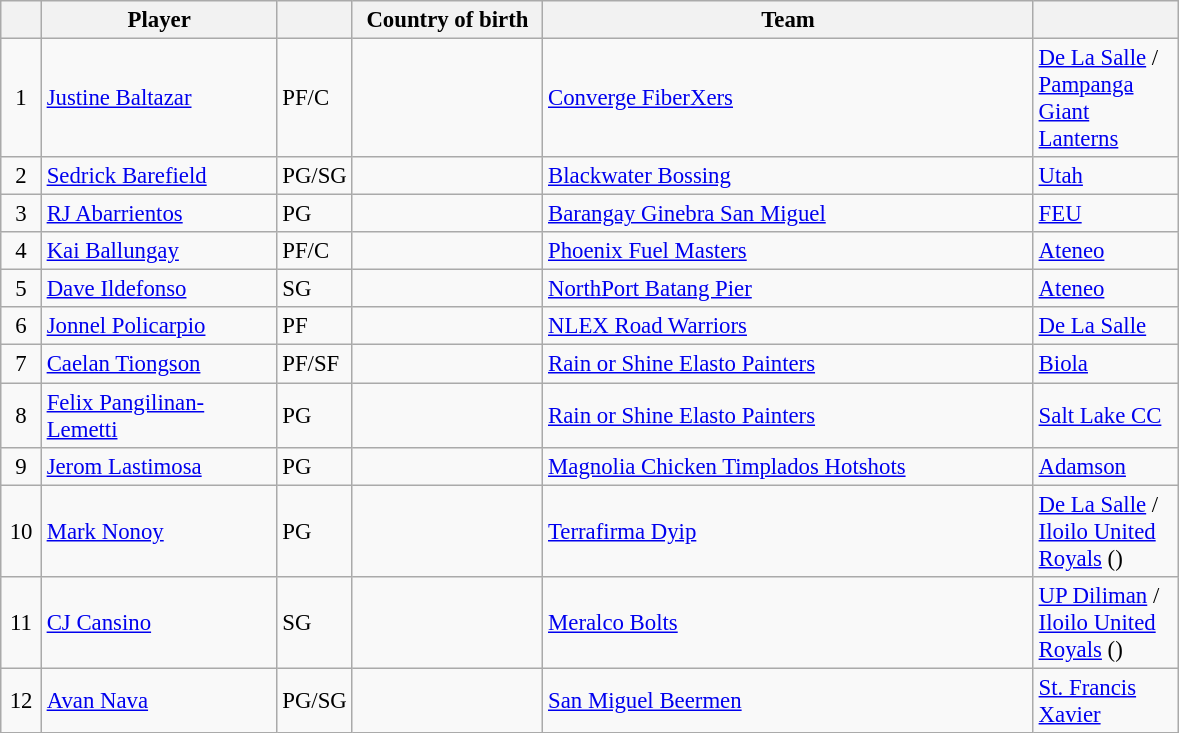<table class="wikitable plainrowheaders" style="text-align:left; font-size:95%;">
<tr>
<th scope="col" style="width:20px;"></th>
<th scope="col" style="width:150px;">Player</th>
<th scope="col" style="width:20px;"></th>
<th scope="col" style="width:120px;">Country of birth</th>
<th scope="col" style="width:320px;">Team</th>
<th scope="col" style="width:90px;"></th>
</tr>
<tr>
<td align=center>1</td>
<td><a href='#'>Justine Baltazar</a></td>
<td>PF/C</td>
<td></td>
<td><a href='#'>Converge FiberXers</a></td>
<td><a href='#'>De La Salle</a> / <a href='#'>Pampanga Giant Lanterns</a> </td>
</tr>
<tr>
<td align=center>2</td>
<td><a href='#'>Sedrick Barefield</a></td>
<td>PG/SG</td>
<td></td>
<td><a href='#'>Blackwater Bossing</a></td>
<td><a href='#'>Utah</a></td>
</tr>
<tr>
<td align=center>3</td>
<td><a href='#'>RJ Abarrientos</a></td>
<td>PG</td>
<td></td>
<td><a href='#'>Barangay Ginebra San Miguel</a>  </td>
<td><a href='#'>FEU</a></td>
</tr>
<tr>
<td align=center>4</td>
<td><a href='#'>Kai Ballungay</a></td>
<td>PF/C</td>
<td></td>
<td><a href='#'>Phoenix Fuel Masters</a></td>
<td><a href='#'>Ateneo</a></td>
</tr>
<tr>
<td align=center>5</td>
<td><a href='#'>Dave Ildefonso</a></td>
<td>SG</td>
<td></td>
<td><a href='#'>NorthPort Batang Pier</a></td>
<td><a href='#'>Ateneo</a></td>
</tr>
<tr>
<td align=center>6</td>
<td><a href='#'>Jonnel Policarpio</a></td>
<td>PF</td>
<td></td>
<td><a href='#'>NLEX Road Warriors</a></td>
<td><a href='#'>De La Salle</a></td>
</tr>
<tr>
<td align=center>7</td>
<td><a href='#'>Caelan Tiongson</a></td>
<td>PF/SF</td>
<td></td>
<td><a href='#'>Rain or Shine Elasto Painters</a> </td>
<td><a href='#'>Biola</a></td>
</tr>
<tr>
<td align=center>8</td>
<td><a href='#'>Felix Pangilinan-Lemetti</a></td>
<td>PG</td>
<td></td>
<td><a href='#'>Rain or Shine Elasto Painters</a></td>
<td><a href='#'>Salt Lake CC</a></td>
</tr>
<tr>
<td align=center>9</td>
<td><a href='#'>Jerom Lastimosa</a></td>
<td>PG</td>
<td></td>
<td><a href='#'>Magnolia Chicken Timplados Hotshots</a></td>
<td><a href='#'>Adamson</a></td>
</tr>
<tr>
<td align=center>10</td>
<td><a href='#'>Mark Nonoy</a></td>
<td>PG</td>
<td></td>
<td><a href='#'>Terrafirma Dyip</a> </td>
<td><a href='#'>De La Salle</a> / <a href='#'>Iloilo United Royals</a> ()</td>
</tr>
<tr>
<td align=center>11</td>
<td><a href='#'>CJ Cansino</a></td>
<td>SG</td>
<td></td>
<td><a href='#'>Meralco Bolts</a></td>
<td><a href='#'>UP Diliman</a> / <a href='#'>Iloilo United Royals</a> ()</td>
</tr>
<tr>
<td align=center>12</td>
<td><a href='#'>Avan Nava</a></td>
<td>PG/SG</td>
<td></td>
<td><a href='#'>San Miguel Beermen</a></td>
<td><a href='#'>St. Francis Xavier</a></td>
</tr>
</table>
